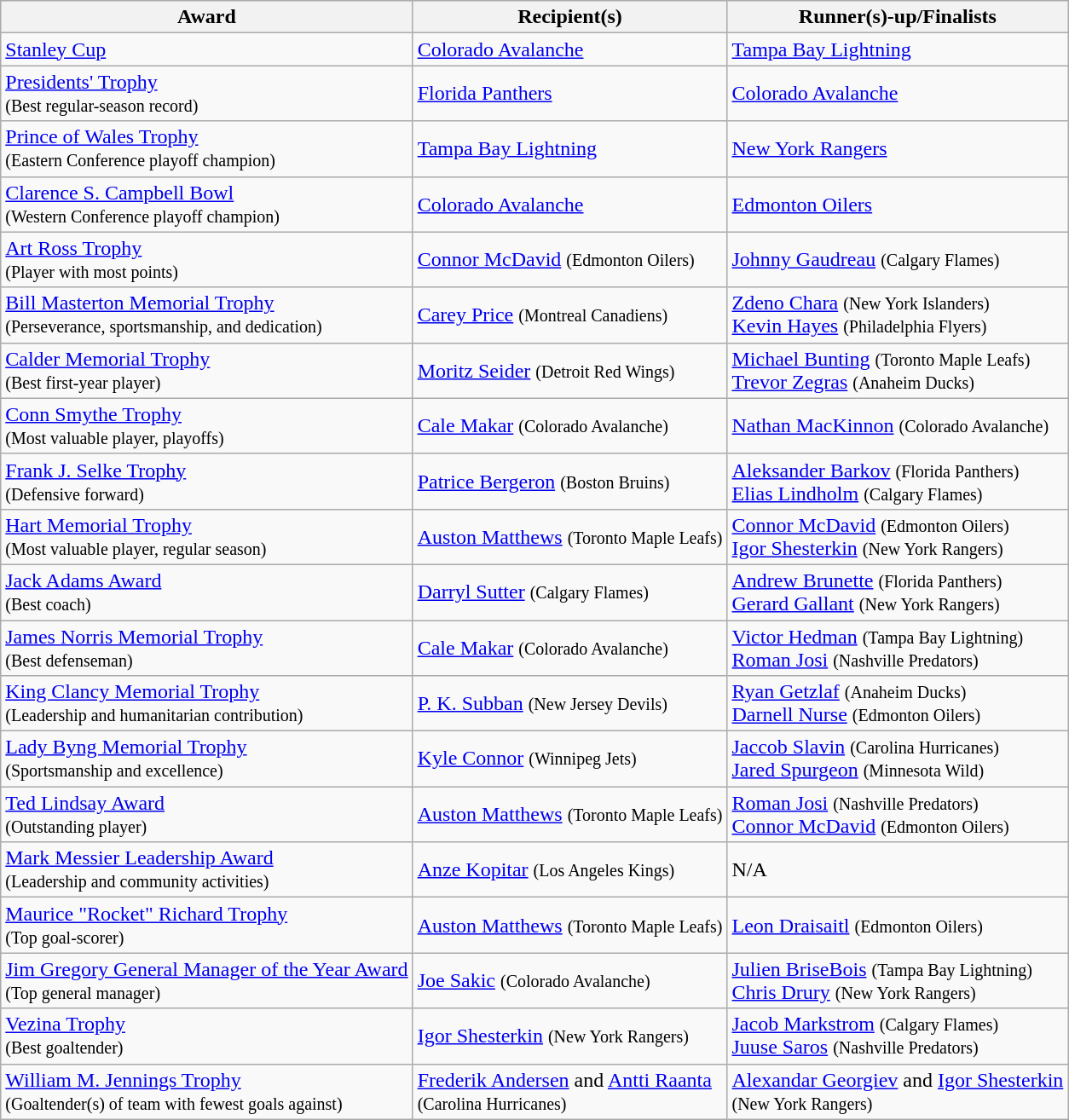<table class="wikitable">
<tr>
<th>Award</th>
<th>Recipient(s)</th>
<th>Runner(s)-up/Finalists</th>
</tr>
<tr>
<td><a href='#'>Stanley Cup</a></td>
<td><a href='#'>Colorado Avalanche</a></td>
<td><a href='#'>Tampa Bay Lightning</a></td>
</tr>
<tr>
<td><a href='#'>Presidents' Trophy</a><br><small>(Best regular-season record)</small></td>
<td><a href='#'>Florida Panthers</a></td>
<td><a href='#'>Colorado Avalanche</a></td>
</tr>
<tr>
<td><a href='#'>Prince of Wales Trophy</a><br><small>(Eastern Conference playoff champion)</small></td>
<td><a href='#'>Tampa Bay Lightning</a></td>
<td><a href='#'>New York Rangers</a></td>
</tr>
<tr>
<td><a href='#'>Clarence S. Campbell Bowl</a><br><small>(Western Conference playoff champion)</small></td>
<td><a href='#'>Colorado Avalanche</a></td>
<td><a href='#'>Edmonton Oilers</a></td>
</tr>
<tr>
<td><a href='#'>Art Ross Trophy</a><br><small>(Player with most points)</small></td>
<td><a href='#'>Connor McDavid</a> <small>(Edmonton Oilers)</small></td>
<td><a href='#'>Johnny Gaudreau</a> <small>(Calgary Flames)</small></td>
</tr>
<tr>
<td><a href='#'>Bill Masterton Memorial Trophy</a><br><small>(Perseverance, sportsmanship, and dedication)</small></td>
<td><a href='#'>Carey Price</a> <small>(Montreal Canadiens)</small></td>
<td><a href='#'>Zdeno Chara</a> <small>(New York Islanders)</small><br><a href='#'>Kevin Hayes</a> <small>(Philadelphia Flyers)</small></td>
</tr>
<tr>
<td><a href='#'>Calder Memorial Trophy</a><br><small>(Best first-year player)</small></td>
<td><a href='#'>Moritz Seider</a> <small>(Detroit Red Wings)</small></td>
<td><a href='#'>Michael Bunting</a> <small>(Toronto Maple Leafs)</small><br><a href='#'>Trevor Zegras</a> <small>(Anaheim Ducks)</small></td>
</tr>
<tr>
<td><a href='#'>Conn Smythe Trophy</a><br><small>(Most valuable player, playoffs)</small></td>
<td><a href='#'>Cale Makar</a> <small>(Colorado Avalanche)</small></td>
<td><a href='#'>Nathan MacKinnon</a> <small>(Colorado Avalanche)</small></td>
</tr>
<tr>
<td><a href='#'>Frank J. Selke Trophy</a><br><small>(Defensive forward)</small></td>
<td><a href='#'>Patrice Bergeron</a> <small>(Boston Bruins)</small></td>
<td><a href='#'>Aleksander Barkov</a> <small>(Florida Panthers)</small><br><a href='#'>Elias Lindholm</a> <small>(Calgary Flames)</small></td>
</tr>
<tr>
<td><a href='#'>Hart Memorial Trophy</a><br><small>(Most valuable player, regular season)</small></td>
<td><a href='#'>Auston Matthews</a> <small>(Toronto Maple Leafs)</small></td>
<td><a href='#'>Connor McDavid</a> <small>(Edmonton Oilers)</small><br><a href='#'>Igor Shesterkin</a> <small>(New York Rangers)</small></td>
</tr>
<tr>
<td><a href='#'>Jack Adams Award</a><br><small>(Best coach)</small></td>
<td><a href='#'>Darryl Sutter</a> <small>(Calgary Flames)</small></td>
<td><a href='#'>Andrew Brunette</a> <small>(Florida Panthers)</small><br><a href='#'>Gerard Gallant</a> <small>(New York Rangers)</small></td>
</tr>
<tr>
<td><a href='#'>James Norris Memorial Trophy</a><br><small>(Best defenseman)</small></td>
<td><a href='#'>Cale Makar</a> <small>(Colorado Avalanche)</small></td>
<td><a href='#'>Victor Hedman</a> <small>(Tampa Bay Lightning)</small><br><a href='#'>Roman Josi</a> <small>(Nashville Predators)</small><br></td>
</tr>
<tr>
<td><a href='#'>King Clancy Memorial Trophy</a><br><small>(Leadership and humanitarian contribution)</small></td>
<td><a href='#'>P. K. Subban</a> <small>(New Jersey Devils)</small></td>
<td><a href='#'>Ryan Getzlaf</a> <small>(Anaheim Ducks)</small><br><a href='#'>Darnell Nurse</a> <small>(Edmonton Oilers)</small></td>
</tr>
<tr>
<td><a href='#'>Lady Byng Memorial Trophy</a><br><small>(Sportsmanship and excellence)</small></td>
<td><a href='#'>Kyle Connor</a> <small>(Winnipeg Jets)</small></td>
<td><a href='#'>Jaccob Slavin</a> <small>(Carolina Hurricanes)</small><br><a href='#'>Jared Spurgeon</a> <small>(Minnesota Wild)</small></td>
</tr>
<tr>
<td><a href='#'>Ted Lindsay Award</a><br><small>(Outstanding player)</small></td>
<td><a href='#'>Auston Matthews</a> <small>(Toronto Maple Leafs)</small></td>
<td><a href='#'>Roman Josi</a> <small>(Nashville Predators)</small><br><a href='#'>Connor McDavid</a> <small>(Edmonton Oilers)</small></td>
</tr>
<tr>
<td><a href='#'>Mark Messier Leadership Award</a><br><small>(Leadership and community activities)</small></td>
<td><a href='#'>Anze Kopitar</a> <small>(Los Angeles Kings)</small></td>
<td>N/A</td>
</tr>
<tr>
<td><a href='#'>Maurice "Rocket" Richard Trophy</a><br><small>(Top goal-scorer)</small></td>
<td><a href='#'>Auston Matthews</a> <small>(Toronto Maple Leafs)</small></td>
<td><a href='#'>Leon Draisaitl</a> <small>(Edmonton Oilers)</small></td>
</tr>
<tr>
<td><a href='#'>Jim Gregory General Manager of the Year Award</a><br><small>(Top general manager)</small></td>
<td><a href='#'>Joe Sakic</a> <small>(Colorado Avalanche)</small></td>
<td><a href='#'>Julien BriseBois</a> <small>(Tampa Bay Lightning)</small><br><a href='#'>Chris Drury</a> <small>(New York Rangers)</small></td>
</tr>
<tr>
<td><a href='#'>Vezina Trophy</a><br><small>(Best goaltender)</small></td>
<td><a href='#'>Igor Shesterkin</a> <small>(New York Rangers)</small></td>
<td><a href='#'>Jacob Markstrom</a> <small>(Calgary Flames)</small><br><a href='#'>Juuse Saros</a> <small>(Nashville Predators)</small><br></td>
</tr>
<tr>
<td><a href='#'>William M. Jennings Trophy</a><br><small>(Goaltender(s) of team with fewest goals against)</small></td>
<td><a href='#'>Frederik Andersen</a> and <a href='#'>Antti Raanta</a><br><small>(Carolina Hurricanes)</small></td>
<td><a href='#'>Alexandar Georgiev</a> and <a href='#'>Igor Shesterkin</a><br><small>(New York Rangers)</small></td>
</tr>
</table>
